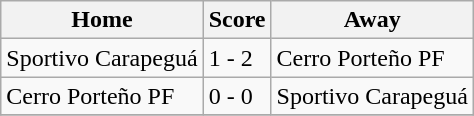<table class="wikitable sortable">
<tr>
<th>Home</th>
<th>Score</th>
<th>Away</th>
</tr>
<tr>
<td>Sportivo Carapeguá</td>
<td>1 - 2</td>
<td>Cerro Porteño PF</td>
</tr>
<tr>
<td>Cerro Porteño PF</td>
<td>0 - 0</td>
<td>Sportivo Carapeguá</td>
</tr>
<tr>
</tr>
</table>
